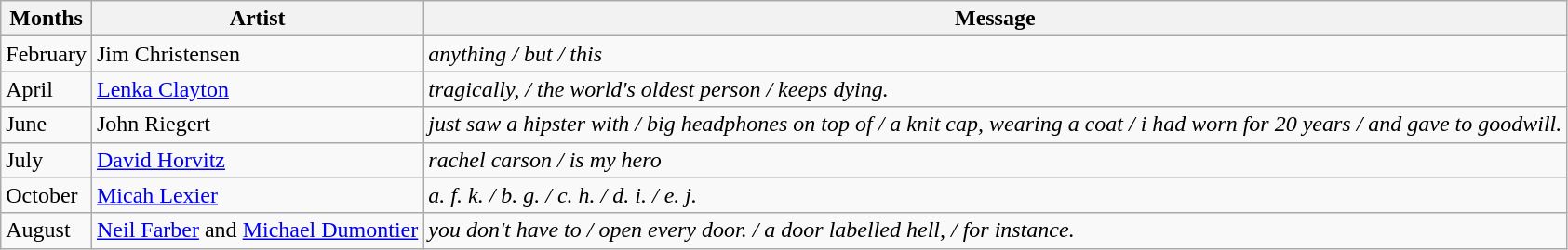<table class="wikitable">
<tr>
<th>Months</th>
<th>Artist</th>
<th>Message</th>
</tr>
<tr>
<td>February</td>
<td>Jim Christensen</td>
<td><em>anything / but / this</em></td>
</tr>
<tr>
<td>April</td>
<td><a href='#'>Lenka Clayton</a></td>
<td><em>tragically, / the world's oldest person / keeps dying.</em></td>
</tr>
<tr>
<td>June</td>
<td>John Riegert</td>
<td><em>just saw a hipster with / big headphones on top of / a knit cap, wearing a coat / i had worn for 20 years / and gave to goodwill.</em></td>
</tr>
<tr>
<td>July</td>
<td><a href='#'>David Horvitz</a></td>
<td><em>rachel carson / is my hero</em></td>
</tr>
<tr>
<td>October</td>
<td><a href='#'>Micah Lexier</a></td>
<td><em>a. f. k. / b. g. / c. h. / d. i. / e. j.</em></td>
</tr>
<tr>
<td>August</td>
<td><a href='#'>Neil Farber</a> and <a href='#'>Michael Dumontier</a></td>
<td><em>you don't have to / open every door. / a door labelled hell, / for instance.</em></td>
</tr>
</table>
